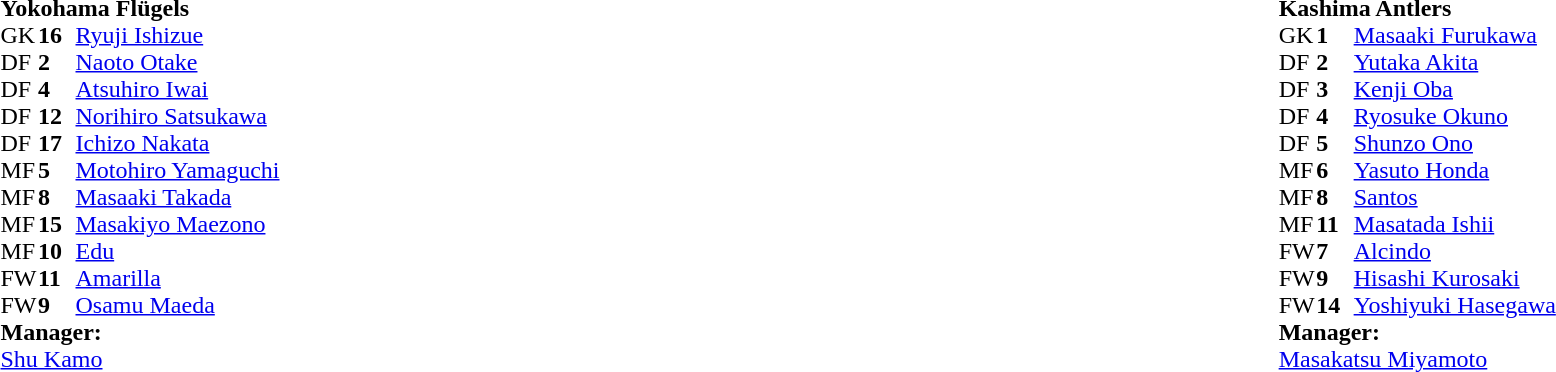<table width="100%">
<tr>
<td valign="top" width="50%"><br><table style="font-size: 100%" cellspacing="0" cellpadding="0">
<tr>
<td colspan="4"><strong>Yokohama Flügels</strong></td>
</tr>
<tr>
<th width="25"></th>
<th width="25"></th>
</tr>
<tr>
<td>GK</td>
<td><strong>16</strong></td>
<td> <a href='#'>Ryuji Ishizue</a></td>
</tr>
<tr>
<td>DF</td>
<td><strong>2</strong></td>
<td> <a href='#'>Naoto Otake</a></td>
</tr>
<tr>
<td>DF</td>
<td><strong>4</strong></td>
<td> <a href='#'>Atsuhiro Iwai</a></td>
</tr>
<tr>
<td>DF</td>
<td><strong>12</strong></td>
<td> <a href='#'>Norihiro Satsukawa</a></td>
</tr>
<tr>
<td>DF</td>
<td><strong>17</strong></td>
<td> <a href='#'>Ichizo Nakata</a></td>
</tr>
<tr>
<td>MF</td>
<td><strong>5</strong></td>
<td> <a href='#'>Motohiro Yamaguchi</a></td>
</tr>
<tr>
<td>MF</td>
<td><strong>8</strong></td>
<td> <a href='#'>Masaaki Takada</a></td>
</tr>
<tr>
<td>MF</td>
<td><strong>15</strong></td>
<td> <a href='#'>Masakiyo Maezono</a></td>
</tr>
<tr>
<td>MF</td>
<td><strong>10</strong></td>
<td> <a href='#'>Edu</a></td>
</tr>
<tr>
<td>FW</td>
<td><strong>11</strong></td>
<td> <a href='#'>Amarilla</a></td>
</tr>
<tr>
<td>FW</td>
<td><strong>9</strong></td>
<td> <a href='#'>Osamu Maeda</a></td>
</tr>
<tr>
<td colspan="4"><strong>Manager:</strong></td>
</tr>
<tr>
<td colspan="3"> <a href='#'>Shu Kamo</a></td>
</tr>
</table>
</td>
<td valign="top" width="50%"><br><table style="font-size: 100%" cellspacing="0" cellpadding="0" align="center">
<tr>
<td colspan="4"><strong>Kashima Antlers</strong></td>
</tr>
<tr>
<th width="25"></th>
<th width="25"></th>
</tr>
<tr>
<td>GK</td>
<td><strong>1</strong></td>
<td> <a href='#'>Masaaki Furukawa</a></td>
</tr>
<tr>
<td>DF</td>
<td><strong>2</strong></td>
<td> <a href='#'>Yutaka Akita</a></td>
</tr>
<tr>
<td>DF</td>
<td><strong>3</strong></td>
<td> <a href='#'>Kenji Oba</a></td>
</tr>
<tr>
<td>DF</td>
<td><strong>4</strong></td>
<td> <a href='#'>Ryosuke Okuno</a></td>
</tr>
<tr>
<td>DF</td>
<td><strong>5</strong></td>
<td> <a href='#'>Shunzo Ono</a></td>
</tr>
<tr>
<td>MF</td>
<td><strong>6</strong></td>
<td> <a href='#'>Yasuto Honda</a></td>
</tr>
<tr>
<td>MF</td>
<td><strong>8</strong></td>
<td> <a href='#'>Santos</a></td>
</tr>
<tr>
<td>MF</td>
<td><strong>11</strong></td>
<td> <a href='#'>Masatada Ishii</a></td>
</tr>
<tr>
<td>FW</td>
<td><strong>7</strong></td>
<td> <a href='#'>Alcindo</a></td>
</tr>
<tr>
<td>FW</td>
<td><strong>9</strong></td>
<td> <a href='#'>Hisashi Kurosaki</a></td>
</tr>
<tr>
<td>FW</td>
<td><strong>14</strong></td>
<td> <a href='#'>Yoshiyuki Hasegawa</a></td>
</tr>
<tr>
<td colspan="4"><strong>Manager:</strong></td>
</tr>
<tr>
<td colspan="3"> <a href='#'>Masakatsu Miyamoto</a></td>
</tr>
</table>
</td>
</tr>
</table>
